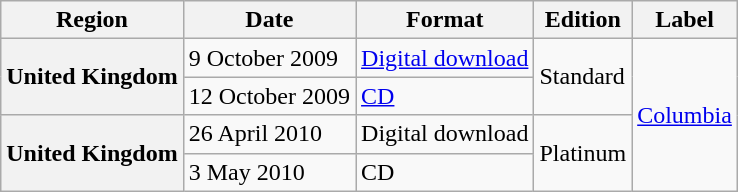<table class="wikitable plainrowheaders">
<tr>
<th scope="col">Region</th>
<th scope="col">Date</th>
<th scope="col">Format</th>
<th scope="col">Edition</th>
<th scope="col">Label</th>
</tr>
<tr>
<th scope="row" rowspan="2">United Kingdom</th>
<td>9 October 2009</td>
<td><a href='#'>Digital download</a></td>
<td rowspan="2">Standard</td>
<td rowspan="4"><a href='#'>Columbia</a></td>
</tr>
<tr>
<td>12 October 2009</td>
<td><a href='#'>CD</a></td>
</tr>
<tr>
<th scope="row" rowspan="2">United Kingdom</th>
<td>26 April 2010</td>
<td>Digital download</td>
<td rowspan="2">Platinum</td>
</tr>
<tr>
<td>3 May 2010</td>
<td>CD</td>
</tr>
</table>
